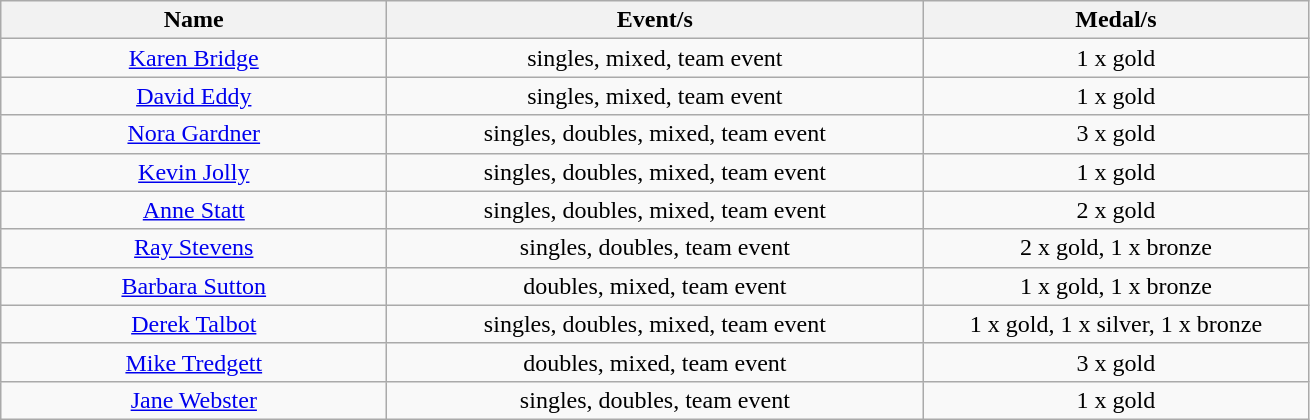<table class="wikitable" style="text-align: center">
<tr>
<th width=250>Name</th>
<th width=350>Event/s</th>
<th width=250>Medal/s</th>
</tr>
<tr>
<td><a href='#'>Karen Bridge</a></td>
<td>singles, mixed, team event</td>
<td>1 x gold</td>
</tr>
<tr>
<td><a href='#'>David Eddy</a></td>
<td>singles, mixed, team event</td>
<td>1 x gold</td>
</tr>
<tr>
<td><a href='#'>Nora Gardner</a></td>
<td>singles, doubles, mixed, team event</td>
<td>3 x gold</td>
</tr>
<tr>
<td><a href='#'>Kevin Jolly</a></td>
<td>singles, doubles, mixed, team event</td>
<td>1 x gold</td>
</tr>
<tr>
<td><a href='#'>Anne Statt</a></td>
<td>singles, doubles, mixed, team event</td>
<td>2 x gold</td>
</tr>
<tr>
<td><a href='#'>Ray Stevens</a></td>
<td>singles, doubles, team event</td>
<td>2 x gold, 1 x bronze</td>
</tr>
<tr>
<td><a href='#'>Barbara Sutton</a></td>
<td>doubles, mixed, team event</td>
<td>1 x gold, 1 x bronze</td>
</tr>
<tr>
<td><a href='#'>Derek Talbot</a></td>
<td>singles, doubles, mixed, team event</td>
<td>1 x gold, 1 x silver, 1 x bronze</td>
</tr>
<tr>
<td><a href='#'>Mike Tredgett</a></td>
<td>doubles, mixed, team event</td>
<td>3 x gold</td>
</tr>
<tr>
<td><a href='#'>Jane Webster</a></td>
<td>singles, doubles, team event</td>
<td>1 x gold</td>
</tr>
</table>
